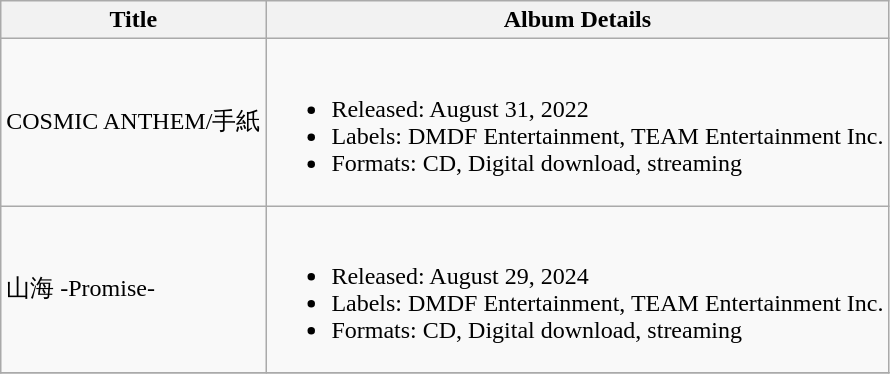<table class="wikitable">
<tr>
<th>Title</th>
<th>Album Details</th>
</tr>
<tr>
<td>COSMIC ANTHEM/手紙</td>
<td><br><ul><li>Released: August 31, 2022</li><li>Labels: DMDF Entertainment, TEAM Entertainment Inc.</li><li>Formats: CD, Digital download, streaming</li></ul></td>
</tr>
<tr>
<td>山海 -Promise-</td>
<td><br><ul><li>Released: August 29, 2024</li><li>Labels: DMDF Entertainment, TEAM Entertainment Inc.</li><li>Formats: CD, Digital download, streaming</li></ul></td>
</tr>
<tr>
</tr>
</table>
